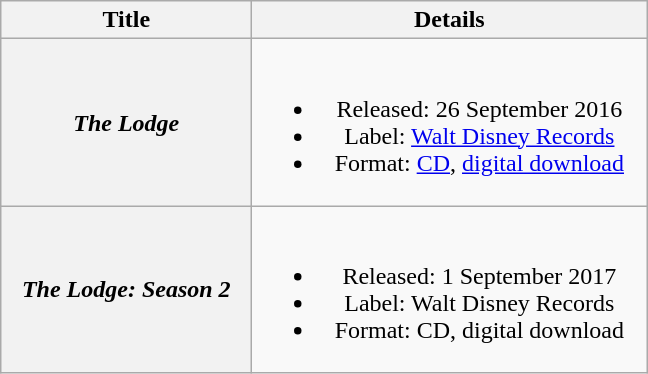<table class="wikitable plainrowheaders" style="text-align:center;">
<tr>
<th scope="col" style="width:10em;">Title</th>
<th scope="col" style="width:16em;">Details</th>
</tr>
<tr>
<th scope="row"><em>The Lodge</em></th>
<td><br><ul><li>Released: 26 September 2016</li><li>Label: <a href='#'>Walt Disney Records</a></li><li>Format: <a href='#'>CD</a>, <a href='#'>digital download</a></li></ul></td>
</tr>
<tr>
<th scope="row"><em>The Lodge: Season 2</em></th>
<td><br><ul><li>Released: 1 September 2017</li><li>Label: Walt Disney Records</li><li>Format: CD, digital download</li></ul></td>
</tr>
</table>
